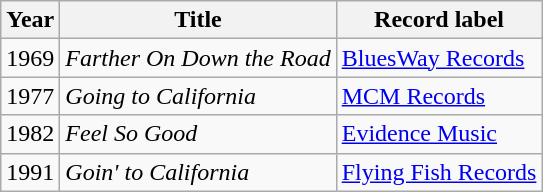<table class="wikitable sortable">
<tr>
<th>Year</th>
<th>Title</th>
<th>Record label</th>
</tr>
<tr>
<td>1969</td>
<td><em>Farther On Down the Road</em></td>
<td style="text-align:left;"><a href='#'>BluesWay Records</a></td>
</tr>
<tr>
<td>1977</td>
<td><em>Going to California</em></td>
<td style="text-align:left;"><a href='#'>MCM Records</a></td>
</tr>
<tr>
<td>1982</td>
<td><em>Feel So Good</em></td>
<td style="text-align:left;"><a href='#'>Evidence Music</a></td>
</tr>
<tr>
<td>1991</td>
<td><em>Goin' to California</em></td>
<td style="text-align:left;"><a href='#'>Flying Fish Records</a></td>
</tr>
</table>
